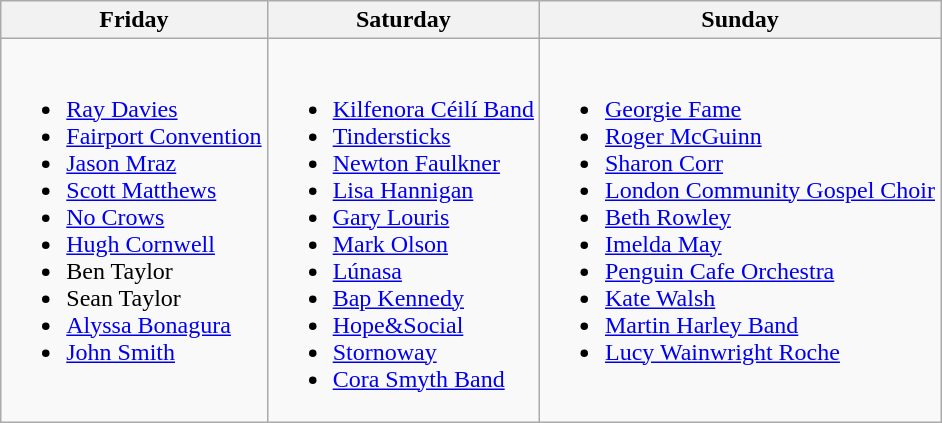<table class="wikitable">
<tr>
<th>Friday</th>
<th>Saturday</th>
<th>Sunday</th>
</tr>
<tr valign="top">
<td><br><ul><li><a href='#'>Ray Davies</a></li><li><a href='#'>Fairport Convention</a></li><li><a href='#'>Jason Mraz</a></li><li><a href='#'>Scott Matthews</a></li><li><a href='#'>No Crows</a></li><li><a href='#'>Hugh Cornwell</a></li><li>Ben Taylor</li><li>Sean Taylor</li><li><a href='#'>Alyssa Bonagura</a></li><li><a href='#'>John Smith</a></li></ul></td>
<td><br><ul><li><a href='#'>Kilfenora Céilí Band</a></li><li><a href='#'>Tindersticks</a></li><li><a href='#'>Newton Faulkner</a></li><li><a href='#'>Lisa Hannigan</a></li><li><a href='#'>Gary Louris</a></li><li><a href='#'>Mark Olson</a></li><li><a href='#'>Lúnasa</a></li><li><a href='#'>Bap Kennedy</a></li><li><a href='#'>Hope&Social</a></li><li><a href='#'>Stornoway</a></li><li><a href='#'>Cora Smyth Band</a></li></ul></td>
<td><br><ul><li><a href='#'>Georgie Fame</a></li><li><a href='#'>Roger McGuinn</a></li><li><a href='#'>Sharon Corr</a></li><li><a href='#'>London Community Gospel Choir</a></li><li><a href='#'>Beth Rowley</a></li><li><a href='#'>Imelda May</a></li><li><a href='#'>Penguin Cafe Orchestra</a></li><li><a href='#'>Kate Walsh</a></li><li><a href='#'>Martin Harley Band</a></li><li><a href='#'>Lucy Wainwright Roche</a></li></ul></td>
</tr>
</table>
